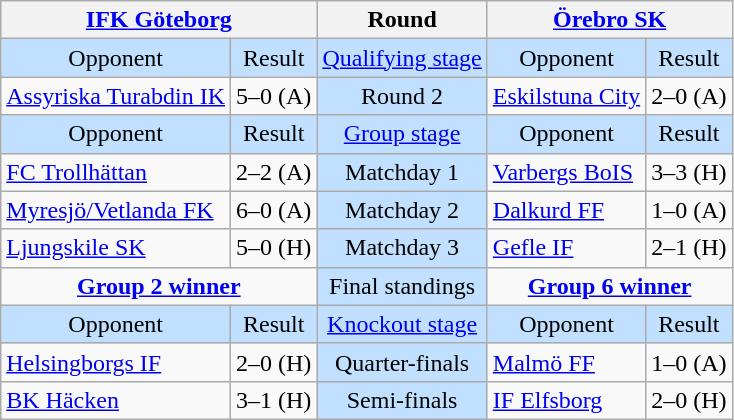<table class="wikitable" style="text-align: center;">
<tr>
<th colspan=2><a href='#'>IFK Göteborg</a></th>
<th>Round</th>
<th colspan=2><a href='#'>Örebro SK</a></th>
</tr>
<tr style="background:#c1e0ff;">
<td>Opponent</td>
<td>Result</td>
<td><a href='#'>Qualifying stage</a></td>
<td>Opponent</td>
<td>Result</td>
</tr>
<tr>
<td align=left><a href='#'>Assyriska Turabdin IK</a></td>
<td>5–0 (A)</td>
<td style="background:#c1e0ff;">Round 2</td>
<td align=left><a href='#'>Eskilstuna City</a></td>
<td>2–0 (A)</td>
</tr>
<tr style="background:#c1e0ff;">
<td>Opponent</td>
<td>Result</td>
<td><a href='#'>Group stage</a></td>
<td>Opponent</td>
<td>Result</td>
</tr>
<tr>
<td align=left><a href='#'>FC Trollhättan</a></td>
<td>2–2 (A)</td>
<td style="background:#c1e0ff;">Matchday 1</td>
<td align=left><a href='#'>Varbergs BoIS</a></td>
<td>3–3 (H)</td>
</tr>
<tr>
<td align=left><a href='#'>Myresjö/Vetlanda FK</a></td>
<td>6–0 (A)</td>
<td style="background:#c1e0ff;">Matchday 2</td>
<td align=left><a href='#'>Dalkurd FF</a></td>
<td>1–0 (A)</td>
</tr>
<tr>
<td align=left><a href='#'>Ljungskile SK</a></td>
<td>5–0 (H)</td>
<td style="background:#c1e0ff;">Matchday 3</td>
<td align=left><a href='#'>Gefle IF</a></td>
<td>2–1 (H)</td>
</tr>
<tr>
<td colspan="2" style="text-align:center; vertical-align:top;"><strong><a href='#'>Group 2 winner</a></strong><br></td>
<td style="background:#c1e0ff">Final standings</td>
<td colspan="2" style="text-align:center; vertical-align:top;"><strong><a href='#'>Group 6 winner</a></strong><br></td>
</tr>
<tr style="background:#c1e0ff;">
<td>Opponent</td>
<td>Result</td>
<td><a href='#'>Knockout stage</a></td>
<td>Opponent</td>
<td>Result</td>
</tr>
<tr>
<td align=left><a href='#'>Helsingborgs IF</a></td>
<td>2–0 (H)</td>
<td style="background:#c1e0ff;">Quarter-finals</td>
<td align=left><a href='#'>Malmö FF</a></td>
<td>1–0 (A)</td>
</tr>
<tr>
<td align=left><a href='#'>BK Häcken</a></td>
<td>3–1 (H)</td>
<td style="background:#c1e0ff;">Semi-finals</td>
<td align=left><a href='#'>IF Elfsborg</a></td>
<td>2–0 (H)</td>
</tr>
</table>
